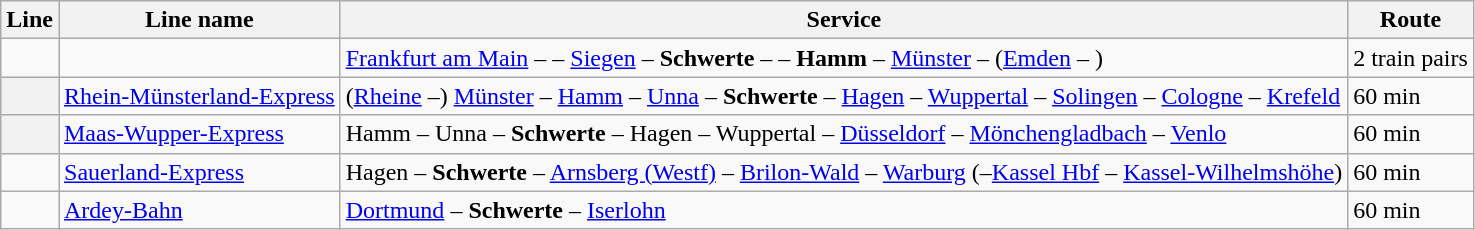<table class="wikitable">
<tr>
<th>Line</th>
<th>Line name</th>
<th>Service</th>
<th>Route</th>
</tr>
<tr>
<td></td>
<td></td>
<td><a href='#'>Frankfurt am Main</a> –  – <a href='#'>Siegen</a> – <strong>Schwerte</strong> –  – <strong>Hamm</strong> – <a href='#'>Münster</a> – (<a href='#'>Emden</a> – )</td>
<td>2 train pairs</td>
</tr>
<tr>
<th></th>
<td><a href='#'>Rhein-Münsterland-Express</a></td>
<td>(<a href='#'>Rheine</a> –) <a href='#'>Münster</a> – <a href='#'>Hamm</a> – <a href='#'>Unna</a> – <strong>Schwerte</strong> – <a href='#'>Hagen</a> – <a href='#'>Wuppertal</a> – <a href='#'>Solingen</a> – <a href='#'>Cologne</a> – <a href='#'>Krefeld</a></td>
<td>60 min</td>
</tr>
<tr>
<th></th>
<td><a href='#'>Maas-Wupper-Express</a></td>
<td>Hamm – Unna – <strong>Schwerte</strong> – Hagen – Wuppertal – <a href='#'>Düsseldorf</a> – <a href='#'>Mönchengladbach</a> – <a href='#'>Venlo</a></td>
<td>60 min</td>
</tr>
<tr>
<td></td>
<td><a href='#'>Sauerland-Express</a></td>
<td>Hagen – <strong>Schwerte</strong> – <a href='#'>Arnsberg (Westf)</a> – <a href='#'>Brilon-Wald</a> – <a href='#'>Warburg</a> (–<a href='#'>Kassel Hbf</a> – <a href='#'>Kassel-Wilhelmshöhe</a>)</td>
<td>60 min</td>
</tr>
<tr>
<td></td>
<td><a href='#'>Ardey-Bahn</a></td>
<td><a href='#'>Dortmund</a> – <strong>Schwerte</strong> – <a href='#'>Iserlohn</a></td>
<td>60 min</td>
</tr>
</table>
